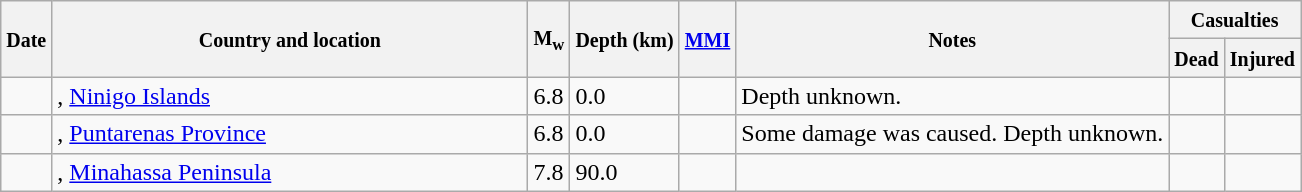<table class="wikitable sortable sort-under" style="border:1px black; margin-left:1em;">
<tr>
<th rowspan="2"><small>Date</small></th>
<th rowspan="2" style="width: 310px"><small>Country and location</small></th>
<th rowspan="2"><small>M<sub>w</sub></small></th>
<th rowspan="2"><small>Depth (km)</small></th>
<th rowspan="2"><small><a href='#'>MMI</a></small></th>
<th rowspan="2" class="unsortable"><small>Notes</small></th>
<th colspan="2"><small>Casualties</small></th>
</tr>
<tr>
<th><small>Dead</small></th>
<th><small>Injured</small></th>
</tr>
<tr>
<td></td>
<td>, <a href='#'>Ninigo Islands</a></td>
<td>6.8</td>
<td>0.0</td>
<td></td>
<td>Depth unknown.</td>
<td></td>
<td></td>
</tr>
<tr>
<td></td>
<td>, <a href='#'>Puntarenas Province</a></td>
<td>6.8</td>
<td>0.0</td>
<td></td>
<td>Some damage was caused. Depth unknown.</td>
<td></td>
<td></td>
</tr>
<tr>
<td></td>
<td>, <a href='#'>Minahassa Peninsula</a></td>
<td>7.8</td>
<td>90.0</td>
<td></td>
<td></td>
<td></td>
<td></td>
</tr>
</table>
